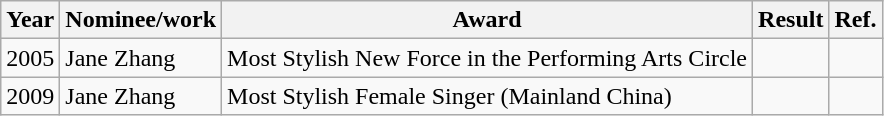<table class="wikitable">
<tr>
<th>Year</th>
<th>Nominee/work</th>
<th>Award</th>
<th><strong>Result</strong></th>
<th>Ref.</th>
</tr>
<tr>
<td>2005</td>
<td>Jane Zhang</td>
<td>Most Stylish New Force in the Performing Arts Circle</td>
<td></td>
<td></td>
</tr>
<tr>
<td>2009</td>
<td>Jane Zhang</td>
<td>Most Stylish Female Singer (Mainland China)</td>
<td></td>
<td></td>
</tr>
</table>
